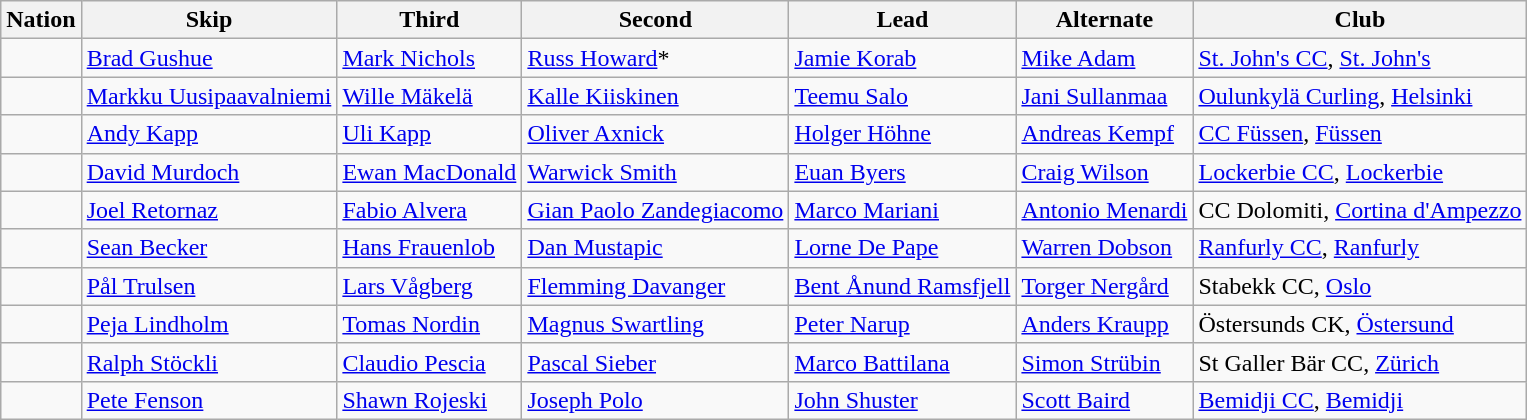<table class="wikitable">
<tr>
<th>Nation</th>
<th>Skip</th>
<th>Third</th>
<th>Second</th>
<th>Lead</th>
<th>Alternate</th>
<th>Club</th>
</tr>
<tr>
<td></td>
<td><a href='#'>Brad Gushue</a></td>
<td><a href='#'>Mark Nichols</a></td>
<td><a href='#'>Russ Howard</a>*</td>
<td><a href='#'>Jamie Korab</a></td>
<td><a href='#'>Mike Adam</a></td>
<td><a href='#'>St. John's CC</a>, <a href='#'>St. John's</a></td>
</tr>
<tr>
<td></td>
<td><a href='#'>Markku Uusipaavalniemi</a></td>
<td><a href='#'>Wille Mäkelä</a></td>
<td><a href='#'>Kalle Kiiskinen</a></td>
<td><a href='#'>Teemu Salo</a></td>
<td><a href='#'>Jani Sullanmaa</a></td>
<td><a href='#'>Oulunkylä Curling</a>, <a href='#'>Helsinki</a></td>
</tr>
<tr>
<td></td>
<td><a href='#'>Andy Kapp</a></td>
<td><a href='#'>Uli Kapp</a></td>
<td><a href='#'>Oliver Axnick</a></td>
<td><a href='#'>Holger Höhne</a></td>
<td><a href='#'>Andreas Kempf</a></td>
<td><a href='#'>CC Füssen</a>, <a href='#'>Füssen</a></td>
</tr>
<tr>
<td></td>
<td><a href='#'>David Murdoch</a></td>
<td><a href='#'>Ewan MacDonald</a></td>
<td><a href='#'>Warwick Smith</a></td>
<td><a href='#'>Euan Byers</a></td>
<td><a href='#'>Craig Wilson</a></td>
<td><a href='#'>Lockerbie CC</a>, <a href='#'>Lockerbie</a></td>
</tr>
<tr>
<td></td>
<td><a href='#'>Joel Retornaz</a></td>
<td><a href='#'>Fabio Alvera</a></td>
<td><a href='#'>Gian Paolo Zandegiacomo</a></td>
<td><a href='#'>Marco Mariani</a></td>
<td><a href='#'>Antonio Menardi</a></td>
<td>CC Dolomiti, <a href='#'>Cortina d'Ampezzo</a></td>
</tr>
<tr>
<td></td>
<td><a href='#'>Sean Becker</a></td>
<td><a href='#'>Hans Frauenlob</a></td>
<td><a href='#'>Dan Mustapic</a></td>
<td><a href='#'>Lorne De Pape</a></td>
<td><a href='#'>Warren Dobson</a></td>
<td><a href='#'>Ranfurly CC</a>, <a href='#'>Ranfurly</a></td>
</tr>
<tr>
<td></td>
<td><a href='#'>Pål Trulsen</a></td>
<td><a href='#'>Lars Vågberg</a></td>
<td><a href='#'>Flemming Davanger</a></td>
<td><a href='#'>Bent Ånund Ramsfjell</a></td>
<td><a href='#'>Torger Nergård</a></td>
<td>Stabekk CC, <a href='#'>Oslo</a></td>
</tr>
<tr>
<td></td>
<td><a href='#'>Peja Lindholm</a></td>
<td><a href='#'>Tomas Nordin</a></td>
<td><a href='#'>Magnus Swartling</a></td>
<td><a href='#'>Peter Narup</a></td>
<td><a href='#'>Anders Kraupp</a></td>
<td>Östersunds CK, <a href='#'>Östersund</a></td>
</tr>
<tr>
<td></td>
<td><a href='#'>Ralph Stöckli</a></td>
<td><a href='#'>Claudio Pescia</a></td>
<td><a href='#'>Pascal Sieber</a></td>
<td><a href='#'>Marco Battilana</a></td>
<td><a href='#'>Simon Strübin</a></td>
<td>St Galler Bär CC, <a href='#'>Zürich</a></td>
</tr>
<tr>
<td></td>
<td><a href='#'>Pete Fenson</a></td>
<td><a href='#'>Shawn Rojeski</a></td>
<td><a href='#'>Joseph Polo</a></td>
<td><a href='#'>John Shuster</a></td>
<td><a href='#'>Scott Baird</a></td>
<td><a href='#'>Bemidji CC</a>, <a href='#'>Bemidji</a></td>
</tr>
</table>
